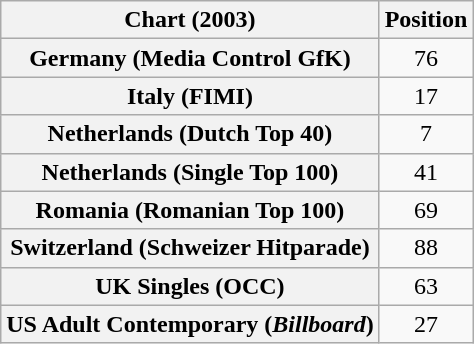<table class="wikitable sortable plainrowheaders" style="text-align:center">
<tr>
<th>Chart (2003)</th>
<th>Position</th>
</tr>
<tr>
<th scope="row">Germany (Media Control GfK)</th>
<td>76</td>
</tr>
<tr>
<th scope="row">Italy (FIMI)</th>
<td>17</td>
</tr>
<tr>
<th scope="row">Netherlands (Dutch Top 40)</th>
<td>7</td>
</tr>
<tr>
<th scope="row">Netherlands (Single Top 100)</th>
<td>41</td>
</tr>
<tr>
<th scope="row">Romania (Romanian Top 100)</th>
<td>69</td>
</tr>
<tr>
<th scope="row">Switzerland (Schweizer Hitparade)</th>
<td>88</td>
</tr>
<tr>
<th scope="row">UK Singles (OCC)</th>
<td>63</td>
</tr>
<tr>
<th scope="row">US Adult Contemporary (<em>Billboard</em>)</th>
<td>27</td>
</tr>
</table>
